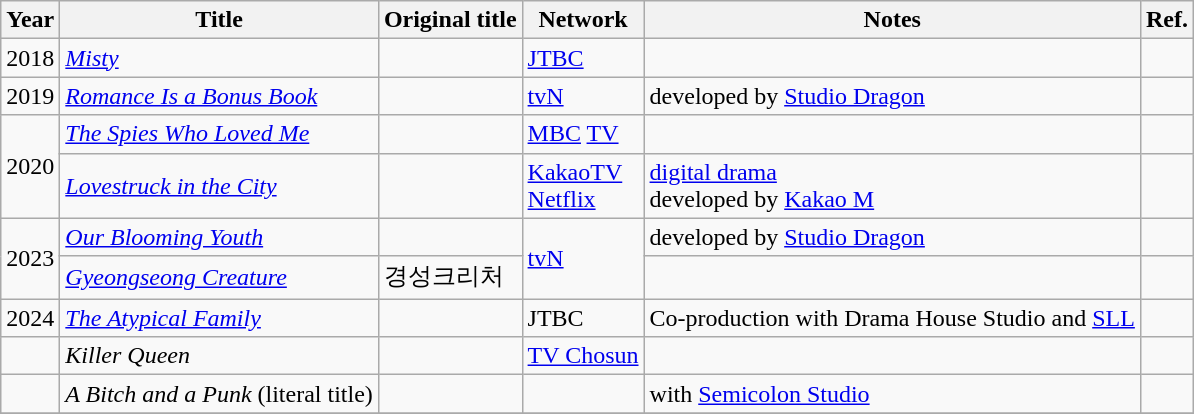<table class="wikitable">
<tr>
<th>Year</th>
<th>Title</th>
<th>Original title</th>
<th>Network</th>
<th>Notes</th>
<th>Ref.</th>
</tr>
<tr>
<td>2018</td>
<td><em><a href='#'>Misty</a></em></td>
<td></td>
<td><a href='#'>JTBC</a></td>
<td></td>
<td></td>
</tr>
<tr>
<td>2019</td>
<td><em><a href='#'>Romance Is a Bonus Book</a></em></td>
<td></td>
<td><a href='#'>tvN</a></td>
<td>developed by <a href='#'>Studio Dragon</a></td>
<td></td>
</tr>
<tr>
<td rowspan="2">2020</td>
<td><em><a href='#'>The Spies Who Loved Me</a></em></td>
<td></td>
<td><a href='#'>MBC</a> <a href='#'>TV</a></td>
<td></td>
<td></td>
</tr>
<tr>
<td><em><a href='#'>Lovestruck in the City</a></em></td>
<td></td>
<td><a href='#'>KakaoTV</a><br><a href='#'>Netflix</a></td>
<td><a href='#'>digital drama</a><br>developed by <a href='#'>Kakao M</a></td>
<td></td>
</tr>
<tr>
<td rowspan="2">2023</td>
<td><em><a href='#'>Our Blooming Youth</a></em></td>
<td></td>
<td rowspan="2"><a href='#'>tvN</a></td>
<td>developed by <a href='#'>Studio Dragon</a></td>
<td></td>
</tr>
<tr>
<td><em><a href='#'>Gyeongseong Creature</a></em></td>
<td>경성크리처</td>
<td></td>
<td></td>
</tr>
<tr>
<td>2024</td>
<td><em><a href='#'>The Atypical Family</a></em></td>
<td></td>
<td>JTBC</td>
<td>Co-production with Drama House Studio and <a href='#'>SLL</a></td>
<td></td>
</tr>
<tr>
<td></td>
<td><em>Killer Queen</em></td>
<td></td>
<td><a href='#'>TV Chosun</a></td>
<td></td>
<td></td>
</tr>
<tr>
<td></td>
<td><em>A Bitch and a Punk</em> (literal title)</td>
<td></td>
<td></td>
<td>with <a href='#'>Semicolon Studio</a></td>
<td></td>
</tr>
<tr>
</tr>
</table>
